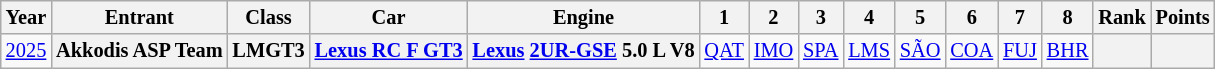<table class="wikitable" style="text-align:center; font-size:85%">
<tr>
<th>Year</th>
<th>Entrant</th>
<th>Class</th>
<th>Car</th>
<th>Engine</th>
<th>1</th>
<th>2</th>
<th>3</th>
<th>4</th>
<th>5</th>
<th>6</th>
<th>7</th>
<th>8</th>
<th>Rank</th>
<th>Points</th>
</tr>
<tr>
<td><a href='#'>2025</a></td>
<th>Akkodis ASP Team</th>
<th>LMGT3</th>
<th><a href='#'>Lexus RC F GT3</a></th>
<th><a href='#'>Lexus</a> <a href='#'>2UR-GSE</a> 5.0 L V8</th>
<td><a href='#'>QAT</a></td>
<td><a href='#'>IMO</a></td>
<td style="background:#;"><a href='#'>SPA</a><br></td>
<td><a href='#'>LMS</a></td>
<td><a href='#'>SÃO</a></td>
<td><a href='#'>COA</a></td>
<td><a href='#'>FUJ</a></td>
<td><a href='#'>BHR</a></td>
<th></th>
<th></th>
</tr>
</table>
